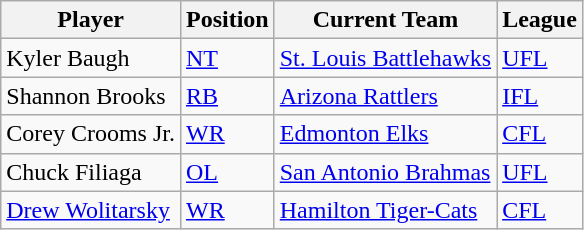<table class="wikitable">
<tr>
<th>Player</th>
<th>Position</th>
<th>Current Team</th>
<th>League</th>
</tr>
<tr>
<td>Kyler Baugh</td>
<td><a href='#'>NT</a></td>
<td><a href='#'>St. Louis Battlehawks</a></td>
<td><a href='#'>UFL</a></td>
</tr>
<tr>
<td>Shannon Brooks</td>
<td><a href='#'>RB</a></td>
<td><a href='#'>Arizona Rattlers</a></td>
<td><a href='#'>IFL</a></td>
</tr>
<tr>
<td>Corey Crooms Jr.</td>
<td><a href='#'>WR</a></td>
<td><a href='#'>Edmonton Elks</a></td>
<td><a href='#'>CFL</a></td>
</tr>
<tr>
<td>Chuck Filiaga</td>
<td><a href='#'>OL</a></td>
<td><a href='#'>San Antonio Brahmas</a></td>
<td><a href='#'>UFL</a></td>
</tr>
<tr>
<td><a href='#'>Drew Wolitarsky</a></td>
<td><a href='#'>WR</a></td>
<td><a href='#'>Hamilton Tiger-Cats</a></td>
<td><a href='#'>CFL</a></td>
</tr>
</table>
